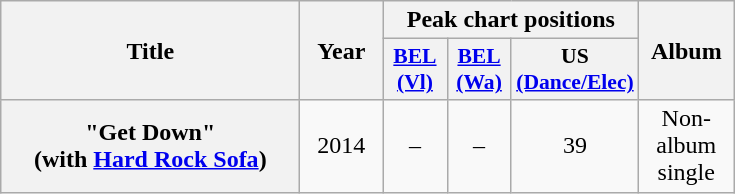<table class="wikitable plainrowheaders" style="text-align:center;">
<tr>
<th rowspan="2" scope="col" style="width:12em;">Title</th>
<th rowspan="2" scope="col" style="width:3em;">Year</th>
<th colspan="3" scope="col">Peak chart positions</th>
<th rowspan="2" scope="col" style="width:3.5em;">Album</th>
</tr>
<tr>
<th scope="col" style="width:2.5em;font-size:90%;"><a href='#'>BEL</a><br><a href='#'>(Vl)</a></th>
<th scope="col" style="width:2.5em;font-size:90%;"><a href='#'>BEL</a><br><a href='#'>(Wa)</a></th>
<th scope="col" style="width:2.5em;font-size:90%;">US<br><a href='#'>(Dance/Elec)</a></th>
</tr>
<tr>
<th scope="row">"Get Down"<br><span>(with <a href='#'>Hard Rock Sofa</a>)</span></th>
<td>2014</td>
<td>–</td>
<td>–</td>
<td>39</td>
<td>Non-album single</td>
</tr>
</table>
